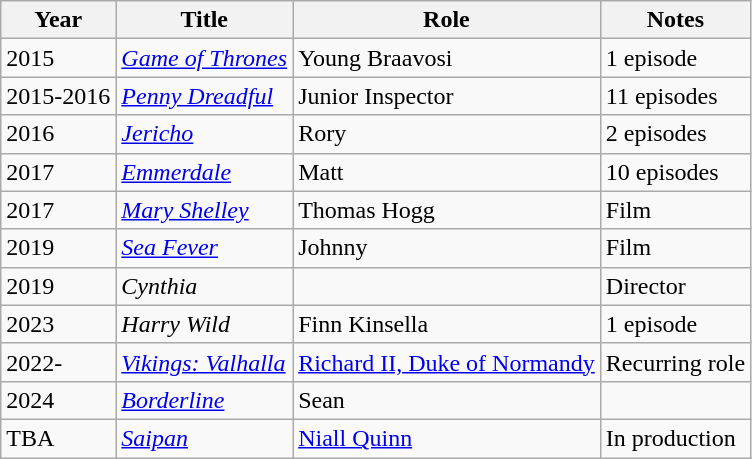<table class="wikitable sortable">
<tr>
<th>Year</th>
<th>Title</th>
<th>Role</th>
<th class="unsortable">Notes</th>
</tr>
<tr>
<td>2015</td>
<td><em><a href='#'>Game of Thrones</a></em></td>
<td>Young Braavosi</td>
<td>1 episode</td>
</tr>
<tr>
<td>2015-2016</td>
<td><em><a href='#'>Penny Dreadful</a></em></td>
<td>Junior Inspector</td>
<td>11 episodes</td>
</tr>
<tr>
<td>2016</td>
<td><em><a href='#'>Jericho</a></em></td>
<td>Rory</td>
<td>2 episodes</td>
</tr>
<tr>
<td>2017</td>
<td><em><a href='#'>Emmerdale</a></em></td>
<td>Matt</td>
<td>10 episodes</td>
</tr>
<tr>
<td>2017</td>
<td><em><a href='#'>Mary Shelley</a></em></td>
<td>Thomas Hogg</td>
<td>Film</td>
</tr>
<tr>
<td>2019</td>
<td><em><a href='#'>Sea Fever</a></em></td>
<td>Johnny</td>
<td>Film</td>
</tr>
<tr>
<td>2019</td>
<td><em>Cynthia</em></td>
<td></td>
<td>Director</td>
</tr>
<tr>
<td>2023</td>
<td><em>Harry Wild</em></td>
<td>Finn Kinsella</td>
<td>1 episode</td>
</tr>
<tr>
<td>2022-</td>
<td><em><a href='#'>Vikings: Valhalla</a></em></td>
<td><a href='#'>Richard II, Duke of Normandy</a></td>
<td>Recurring role</td>
</tr>
<tr>
<td>2024</td>
<td><em><a href='#'>Borderline</a></em></td>
<td>Sean</td>
<td></td>
</tr>
<tr>
<td>TBA</td>
<td><em><a href='#'>Saipan</a></em></td>
<td><a href='#'>Niall Quinn</a></td>
<td>In production</td>
</tr>
</table>
